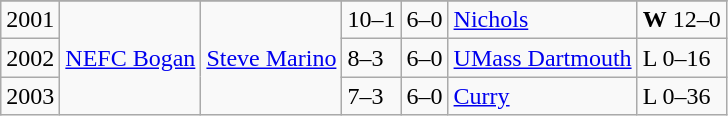<table class="wikitable">
<tr>
</tr>
<tr>
<td>2001</td>
<td rowspan=3><a href='#'>NEFC Bogan</a></td>
<td rowspan=3><a href='#'>Steve Marino</a></td>
<td>10–1</td>
<td>6–0</td>
<td><a href='#'>Nichols</a></td>
<td><strong>W</strong> 12–0</td>
</tr>
<tr>
<td>2002</td>
<td>8–3</td>
<td>6–0</td>
<td><a href='#'>UMass Dartmouth</a></td>
<td>L 0–16</td>
</tr>
<tr>
<td>2003</td>
<td>7–3</td>
<td>6–0</td>
<td><a href='#'>Curry</a></td>
<td>L 0–36</td>
</tr>
</table>
